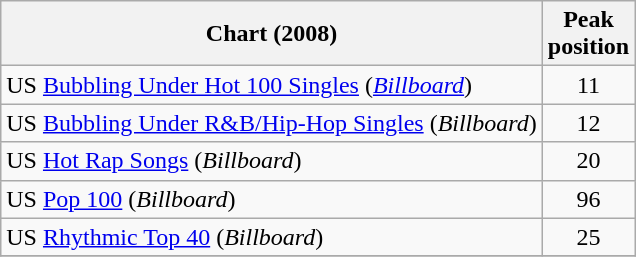<table class="wikitable sortable">
<tr>
<th>Chart (2008)</th>
<th>Peak<br>position</th>
</tr>
<tr>
<td>US <a href='#'>Bubbling Under Hot 100 Singles</a> (<em><a href='#'>Billboard</a></em>)</td>
<td align="center">11</td>
</tr>
<tr>
<td>US <a href='#'>Bubbling Under R&B/Hip-Hop Singles</a> (<em>Billboard</em>)</td>
<td align="center">12</td>
</tr>
<tr>
<td>US <a href='#'>Hot Rap Songs</a> (<em>Billboard</em>)</td>
<td align="center">20</td>
</tr>
<tr>
<td>US <a href='#'>Pop 100</a> (<em>Billboard</em>)</td>
<td align="center">96</td>
</tr>
<tr>
<td>US <a href='#'>Rhythmic Top 40</a> (<em>Billboard</em>)</td>
<td align="center">25</td>
</tr>
<tr>
</tr>
</table>
